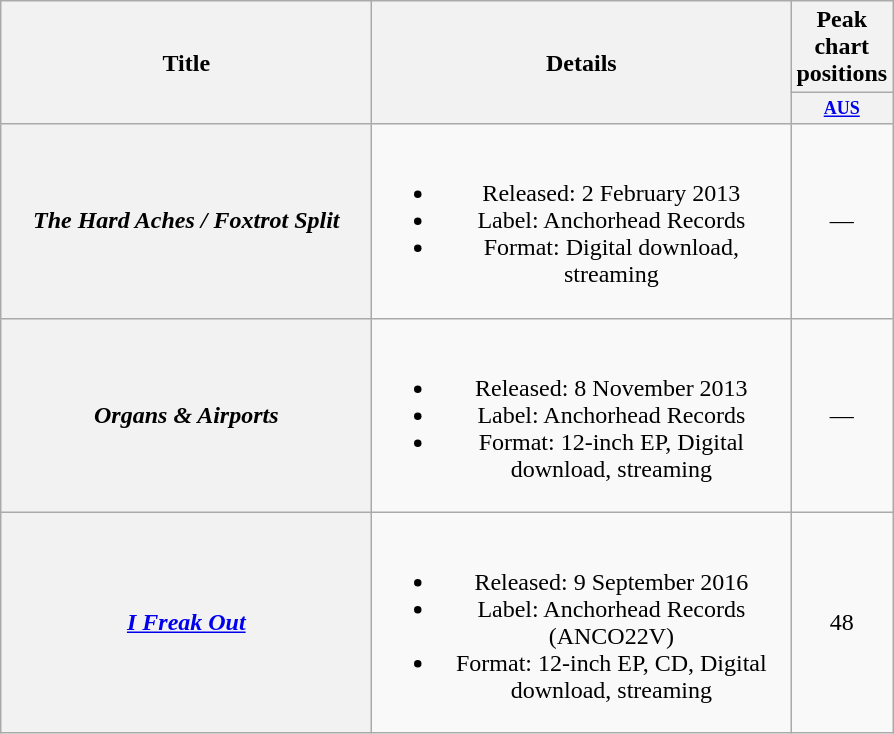<table class="wikitable plainrowheaders" style="text-align:center;">
<tr>
<th scope="col" rowspan="2" style="width:15em;">Title</th>
<th scope="col" rowspan="2" style="width:17em;">Details</th>
<th scope="col" colspan="1">Peak chart positions</th>
</tr>
<tr>
<th style="width:3em;font-size:75%"><a href='#'>AUS</a><br></th>
</tr>
<tr>
<th scope="row"><em>The Hard Aches / Foxtrot Split</em><br></th>
<td><br><ul><li>Released: 2 February 2013</li><li>Label: Anchorhead Records</li><li>Format: Digital download, streaming</li></ul></td>
<td align="center">—</td>
</tr>
<tr>
<th scope="row"><em>Organs & Airports</em></th>
<td><br><ul><li>Released: 8 November 2013 </li><li>Label: Anchorhead Records</li><li>Format: 12-inch EP, Digital download, streaming</li></ul></td>
<td align="center">—</td>
</tr>
<tr>
<th scope="row"><a href='#'><em>I Freak Out</em></a></th>
<td><br><ul><li>Released: 9 September 2016 </li><li>Label: Anchorhead Records (ANCO22V)</li><li>Format: 12-inch EP, CD, Digital download, streaming</li></ul></td>
<td>48</td>
</tr>
</table>
